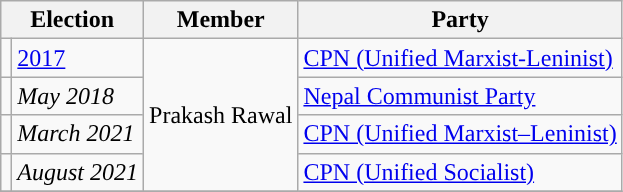<table class="wikitable">
<tr>
<th colspan="2">Election</th>
<th>Member</th>
<th>Party</th>
</tr>
<tr>
<td style="background-color:"></td>
<td><a href='#'>2017</a></td>
<td rowspan="4">Prakash Rawal</td>
<td><a href='#'>CPN (Unified Marxist-Leninist)</a></td>
</tr>
<tr>
<td style="background-color:"></td>
<td><em>May 2018</em></td>
<td><a href='#'>Nepal Communist Party</a></td>
</tr>
<tr>
<td style="background-color:"></td>
<td><em>March 2021</em></td>
<td><a href='#'>CPN (Unified Marxist–Leninist)</a></td>
</tr>
<tr>
<td style="background-color:"></td>
<td><em>August 2021</em></td>
<td><a href='#'>CPN (Unified Socialist)</a></td>
</tr>
<tr>
</tr>
</table>
